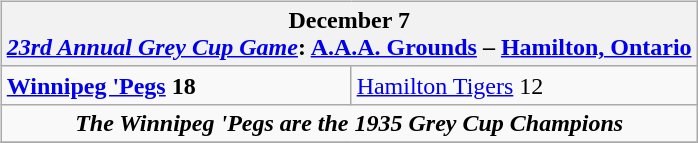<table cellspacing="10">
<tr>
<td valign="top"><br><table class="wikitable">
<tr>
<th bgcolor="#DDDDDD" colspan="4">December 7<br><a href='#'><em>23rd Annual Grey Cup Game</em></a>: <a href='#'>A.A.A. Grounds</a> – <a href='#'>Hamilton, Ontario</a></th>
</tr>
<tr>
<td><strong><a href='#'>Winnipeg 'Pegs</a> 18</strong></td>
<td><a href='#'>Hamilton Tigers</a> 12</td>
</tr>
<tr>
<td align="center" colspan="4"><strong><em>The Winnipeg 'Pegs are the 1935 Grey Cup Champions</em></strong></td>
</tr>
<tr>
</tr>
</table>
</td>
</tr>
</table>
